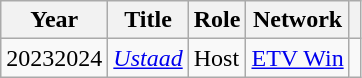<table class="wikitable sortable">
<tr>
<th>Year</th>
<th>Title</th>
<th>Role</th>
<th>Network</th>
<th class="unsortable"></th>
</tr>
<tr>
<td>20232024</td>
<td><a href='#'><em>Ustaad</em></a></td>
<td>Host</td>
<td><a href='#'>ETV Win</a></td>
<td></td>
</tr>
</table>
